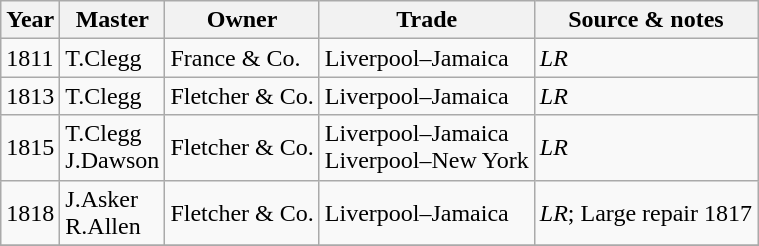<table class=" wikitable">
<tr>
<th>Year</th>
<th>Master</th>
<th>Owner</th>
<th>Trade</th>
<th>Source & notes</th>
</tr>
<tr>
<td>1811</td>
<td>T.Clegg</td>
<td>France & Co.</td>
<td>Liverpool–Jamaica</td>
<td><em>LR</em></td>
</tr>
<tr>
<td>1813</td>
<td>T.Clegg</td>
<td>Fletcher & Co.</td>
<td>Liverpool–Jamaica</td>
<td><em>LR</em></td>
</tr>
<tr>
<td>1815</td>
<td>T.Clegg<br>J.Dawson</td>
<td>Fletcher & Co.</td>
<td>Liverpool–Jamaica<br>Liverpool–New York</td>
<td><em>LR</em></td>
</tr>
<tr>
<td>1818</td>
<td>J.Asker<br>R.Allen</td>
<td>Fletcher & Co.</td>
<td>Liverpool–Jamaica</td>
<td><em>LR</em>; Large repair 1817</td>
</tr>
<tr>
</tr>
</table>
